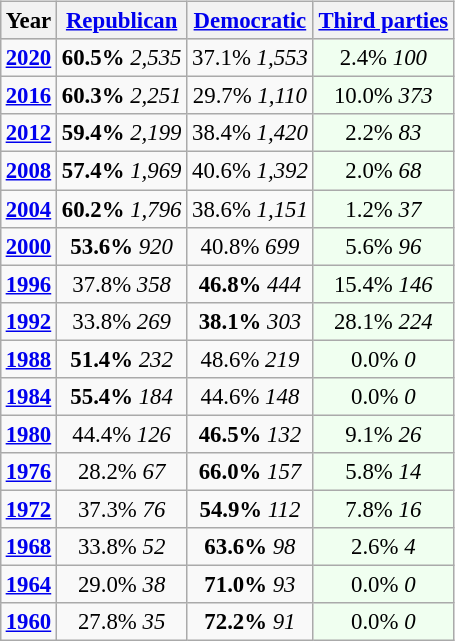<table class="wikitable" style="float:right; font-size:95%;">
<tr bgcolor=lightgrey>
<th>Year</th>
<th><a href='#'>Republican</a></th>
<th><a href='#'>Democratic</a></th>
<th><a href='#'>Third parties</a></th>
</tr>
<tr>
<td style="text-align:center;" ><strong><a href='#'>2020</a></strong></td>
<td style="text-align:center;" ><strong>60.5%</strong> <em>2,535</em></td>
<td style="text-align:center;" >37.1% <em>1,553</em></td>
<td style="text-align:center; background:honeyDew;">2.4% <em>100</em></td>
</tr>
<tr>
<td style="text-align:center;" ><strong><a href='#'>2016</a></strong></td>
<td style="text-align:center;" ><strong>60.3%</strong> <em>2,251</em></td>
<td style="text-align:center;" >29.7% <em>1,110</em></td>
<td style="text-align:center; background:honeyDew;">10.0% <em>373</em></td>
</tr>
<tr>
<td style="text-align:center;" ><strong><a href='#'>2012</a></strong></td>
<td style="text-align:center;" ><strong>59.4%</strong> <em>2,199</em></td>
<td style="text-align:center;" >38.4% <em>1,420</em></td>
<td style="text-align:center; background:honeyDew;">2.2% <em>83</em></td>
</tr>
<tr>
<td style="text-align:center;" ><strong><a href='#'>2008</a></strong></td>
<td style="text-align:center;" ><strong>57.4%</strong> <em>1,969</em></td>
<td style="text-align:center;" >40.6% <em>1,392</em></td>
<td style="text-align:center; background:honeyDew;">2.0% <em>68</em></td>
</tr>
<tr>
<td style="text-align:center;" ><strong><a href='#'>2004</a></strong></td>
<td style="text-align:center;" ><strong>60.2%</strong> <em>1,796</em></td>
<td style="text-align:center;" >38.6% <em>1,151</em></td>
<td style="text-align:center; background:honeyDew;">1.2% <em>37</em></td>
</tr>
<tr>
<td style="text-align:center;" ><strong><a href='#'>2000</a></strong></td>
<td style="text-align:center;" ><strong>53.6%</strong> <em>920</em></td>
<td style="text-align:center;" >40.8% <em>699</em></td>
<td style="text-align:center; background:honeyDew;">5.6% <em>96</em></td>
</tr>
<tr>
<td style="text-align:center;" ><strong><a href='#'>1996</a></strong></td>
<td style="text-align:center;" >37.8% <em>358</em></td>
<td style="text-align:center;" ><strong>46.8%</strong> <em>444</em></td>
<td style="text-align:center; background:honeyDew;">15.4% <em>146</em></td>
</tr>
<tr>
<td style="text-align:center;" ><strong><a href='#'>1992</a></strong></td>
<td style="text-align:center;" >33.8% <em>269</em></td>
<td style="text-align:center;" ><strong>38.1%</strong> <em>303</em></td>
<td style="text-align:center; background:honeyDew;">28.1% <em>224</em></td>
</tr>
<tr>
<td style="text-align:center;" ><strong><a href='#'>1988</a></strong></td>
<td style="text-align:center;" ><strong>51.4%</strong> <em>232</em></td>
<td style="text-align:center;" >48.6% <em>219</em></td>
<td style="text-align:center; background:honeyDew;">0.0% <em>0</em></td>
</tr>
<tr>
<td style="text-align:center;" ><strong><a href='#'>1984</a></strong></td>
<td style="text-align:center;" ><strong>55.4%</strong> <em>184</em></td>
<td style="text-align:center;" >44.6% <em>148</em></td>
<td style="text-align:center; background:honeyDew;">0.0% <em>0</em></td>
</tr>
<tr>
<td style="text-align:center;" ><strong><a href='#'>1980</a></strong></td>
<td style="text-align:center;" >44.4% <em>126</em></td>
<td style="text-align:center;" ><strong>46.5%</strong> <em>132</em></td>
<td style="text-align:center; background:honeyDew;">9.1% <em>26</em></td>
</tr>
<tr>
<td style="text-align:center;" ><strong><a href='#'>1976</a></strong></td>
<td style="text-align:center;" >28.2% <em>67</em></td>
<td style="text-align:center;" ><strong>66.0%</strong> <em>157</em></td>
<td style="text-align:center; background:honeyDew;">5.8% <em>14</em></td>
</tr>
<tr>
<td style="text-align:center;" ><strong><a href='#'>1972</a></strong></td>
<td style="text-align:center;" >37.3% <em>76</em></td>
<td style="text-align:center;" ><strong>54.9%</strong> <em>112</em></td>
<td style="text-align:center; background:honeyDew;">7.8% <em>16</em></td>
</tr>
<tr>
<td style="text-align:center;" ><strong><a href='#'>1968</a></strong></td>
<td style="text-align:center;" >33.8% <em>52</em></td>
<td style="text-align:center;" ><strong>63.6%</strong> <em>98</em></td>
<td style="text-align:center; background:honeyDew;">2.6% <em>4</em></td>
</tr>
<tr>
<td style="text-align:center;" ><strong><a href='#'>1964</a></strong></td>
<td style="text-align:center;" >29.0% <em>38</em></td>
<td style="text-align:center;" ><strong>71.0%</strong> <em>93</em></td>
<td style="text-align:center; background:honeyDew;">0.0% <em>0</em></td>
</tr>
<tr>
<td style="text-align:center;" ><strong><a href='#'>1960</a></strong></td>
<td style="text-align:center;" >27.8% <em>35</em></td>
<td style="text-align:center;" ><strong>72.2%</strong> <em>91</em></td>
<td style="text-align:center; background:honeyDew;">0.0% <em>0</em></td>
</tr>
</table>
